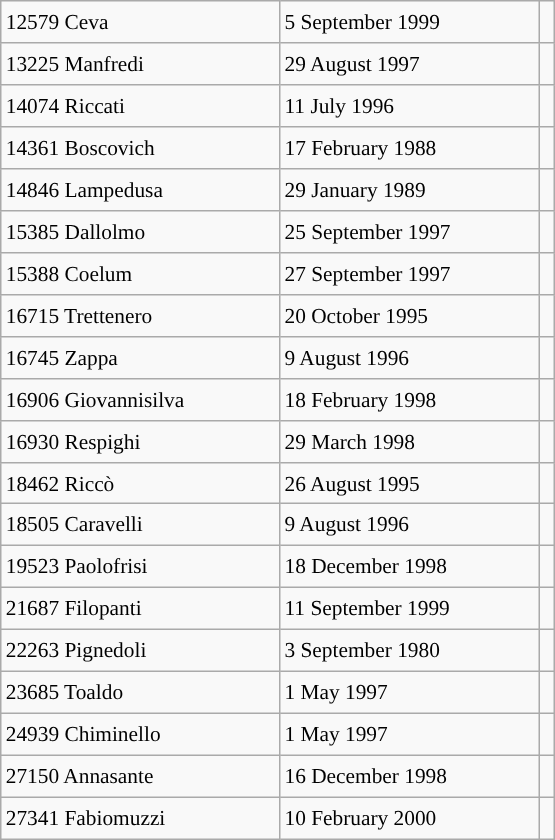<table class="wikitable" style="font-size: 89%; float: left; width: 26em; margin-right: 1em; height: 560px;">
<tr>
<td>12579 Ceva</td>
<td>5 September 1999</td>
<td></td>
</tr>
<tr>
<td>13225 Manfredi</td>
<td>29 August 1997</td>
<td></td>
</tr>
<tr>
<td>14074 Riccati</td>
<td>11 July 1996</td>
<td></td>
</tr>
<tr>
<td>14361 Boscovich</td>
<td>17 February 1988</td>
<td></td>
</tr>
<tr>
<td>14846 Lampedusa</td>
<td>29 January 1989</td>
<td></td>
</tr>
<tr>
<td>15385 Dallolmo</td>
<td>25 September 1997</td>
<td></td>
</tr>
<tr>
<td>15388 Coelum</td>
<td>27 September 1997</td>
<td></td>
</tr>
<tr>
<td>16715 Trettenero</td>
<td>20 October 1995</td>
<td></td>
</tr>
<tr>
<td>16745 Zappa</td>
<td>9 August 1996</td>
<td></td>
</tr>
<tr>
<td>16906 Giovannisilva</td>
<td>18 February 1998</td>
<td></td>
</tr>
<tr>
<td>16930 Respighi</td>
<td>29 March 1998</td>
<td></td>
</tr>
<tr>
<td>18462 Riccò</td>
<td>26 August 1995</td>
<td></td>
</tr>
<tr>
<td>18505 Caravelli</td>
<td>9 August 1996</td>
<td></td>
</tr>
<tr>
<td>19523 Paolofrisi</td>
<td>18 December 1998</td>
<td></td>
</tr>
<tr>
<td>21687 Filopanti</td>
<td>11 September 1999</td>
<td></td>
</tr>
<tr>
<td>22263 Pignedoli</td>
<td>3 September 1980</td>
<td></td>
</tr>
<tr>
<td>23685 Toaldo</td>
<td>1 May 1997</td>
<td></td>
</tr>
<tr>
<td>24939 Chiminello</td>
<td>1 May 1997</td>
<td></td>
</tr>
<tr>
<td>27150 Annasante</td>
<td>16 December 1998</td>
<td></td>
</tr>
<tr>
<td>27341 Fabiomuzzi</td>
<td>10 February 2000</td>
<td></td>
</tr>
</table>
